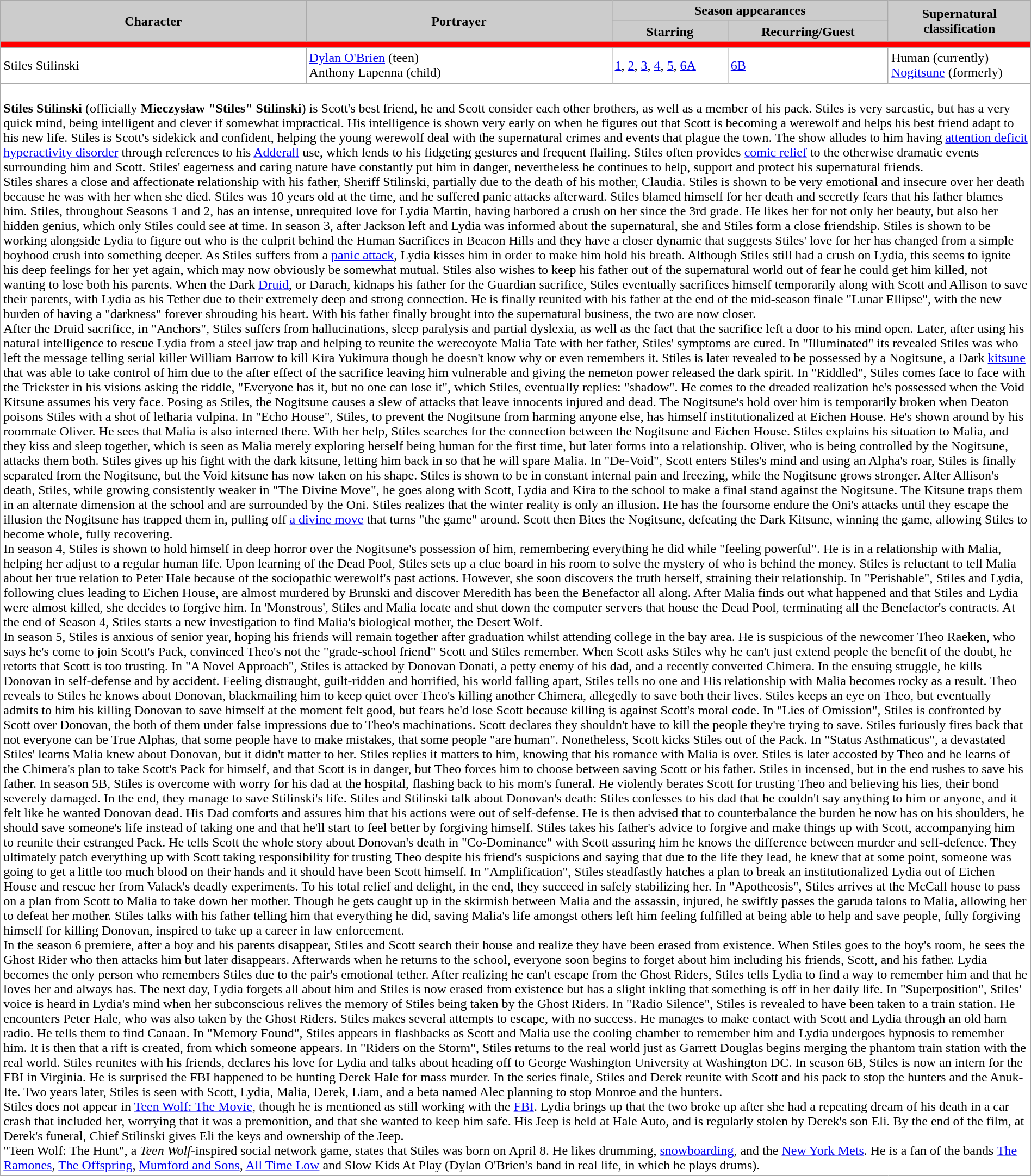<table class="wikitable sortable" style="width:100%; margin-right:auto; background:#fff;">
<tr style="color:black">
<th rowspan="2" style="background:#ccc; width:16%;">Character</th>
<th rowspan="2" style="background:#ccc; width:16%;">Portrayer</th>
<th colspan="2" style="background:#ccc; width:13%;">Season appearances</th>
<th rowspan="2" style="background:#ccc; width:7%;">Supernatural classification</th>
</tr>
<tr>
<th style="background:#ccc;">Starring</th>
<th style="background:#ccc;">Recurring/Guest</th>
</tr>
<tr>
<td colspan="5" style="background:red;"></td>
</tr>
<tr>
<td id="Stiles">Stiles Stilinski</td>
<td><a href='#'>Dylan O'Brien</a> (teen)<br>Anthony Lapenna (child)</td>
<td><a href='#'>1</a>, <a href='#'>2</a>, <a href='#'>3</a>, <a href='#'>4</a>, <a href='#'>5</a>, <a href='#'>6A</a></td>
<td><a href='#'>6B</a></td>
<td>Human (currently)<br><a href='#'>Nogitsune</a> (formerly)</td>
</tr>
<tr>
<td colspan="5"><br><strong>Stiles Stilinski</strong> (officially <strong>Mieczysław "Stiles" Stilinski</strong>) is Scott's best friend, he and Scott consider each other brothers, as well as a member of his pack. Stiles is very sarcastic, but has a very quick mind, being intelligent and clever if somewhat impractical. His intelligence is shown very early on when he figures out that Scott is becoming a werewolf and helps his best friend adapt to his new life. Stiles is Scott's sidekick and confident, helping the young werewolf deal with the supernatural crimes and events that plague the town. The show alludes to him having <a href='#'>attention deficit hyperactivity disorder</a> through references to his <a href='#'>Adderall</a> use, which lends to his fidgeting gestures and frequent flailing. Stiles often provides <a href='#'>comic relief</a> to the otherwise dramatic events surrounding him and Scott. Stiles' eagerness and caring nature have constantly put him in danger, nevertheless he continues to help, support and protect his supernatural friends.<br>Stiles shares a close and affectionate relationship with his father, Sheriff Stilinski, partially due to the death of his mother, Claudia. Stiles is shown to be very emotional and insecure over her death because he was with her when she died. Stiles was 10 years old at the time, and he suffered panic attacks afterward. Stiles blamed himself for her death and secretly fears that his father blames him. Stiles, throughout Seasons 1 and 2, has an intense, unrequited love for Lydia Martin, having harbored a crush on her since the 3rd grade. He likes her for not only her beauty, but also her hidden genius, which only Stiles could see at time. In season 3, after Jackson left and Lydia was informed about the supernatural, she and Stiles form a close friendship. Stiles is shown to be working alongside Lydia to figure out who is the culprit behind the Human Sacrifices in Beacon Hills and they have a closer dynamic that suggests Stiles' love for her has changed from a simple boyhood crush into something deeper. As Stiles suffers from a <a href='#'>panic attack</a>, Lydia kisses him in order to make him hold his breath. Although Stiles still had a crush on Lydia, this seems to ignite his deep feelings for her yet again, which may now obviously be somewhat mutual. Stiles also wishes to keep his father out of the supernatural world out of fear he could get him killed, not wanting to lose both his parents. When the Dark <a href='#'>Druid</a>, or Darach, kidnaps his father for the Guardian sacrifice, Stiles eventually sacrifices himself temporarily along with Scott and Allison to save their parents, with Lydia as his Tether due to their extremely deep and strong connection. He is finally reunited with his father at the end of the mid-season finale "Lunar Ellipse", with the new burden of having a "darkness" forever shrouding his heart. With his father finally brought into the supernatural business, the two are now closer.<br>After the Druid sacrifice, in "Anchors", Stiles suffers from hallucinations, sleep paralysis and partial dyslexia, as well as the fact that the sacrifice left a door to his mind open. Later, after using his natural intelligence to rescue Lydia from a steel jaw trap and helping to reunite the werecoyote Malia Tate with her father, Stiles' symptoms are cured. In "Illuminated" its revealed Stiles was who left the message telling serial killer William Barrow to kill Kira Yukimura though he doesn't know why or even remembers it. Stiles is later revealed to be possessed by a Nogitsune, a Dark <a href='#'>kitsune</a> that was able to take control of him due to the after effect of the sacrifice leaving him vulnerable and giving the nemeton power released the dark spirit. In "Riddled", Stiles comes face to face with the Trickster in his visions asking the riddle, "Everyone has it, but no one can lose it", which Stiles, eventually replies: "shadow". He comes to the dreaded realization he's possessed when the Void Kitsune assumes his very face. Posing as Stiles, the Nogitsune causes a slew of attacks that leave innocents injured and dead. The Nogitsune's hold over him is temporarily broken when Deaton poisons Stiles with a shot of letharia vulpina. In "Echo House", Stiles, to prevent the Nogitsune from harming anyone else, has himself institutionalized at Eichen House. He's shown around by his roommate Oliver. He sees that Malia is also interned there. With her help, Stiles searches for the connection between the Nogitsune and Eichen House. Stiles explains his situation to Malia, and they kiss and sleep together, which is seen as Malia merely exploring herself being human for the first time, but later forms into a relationship. Oliver, who is being controlled by the Nogitsune, attacks them both. Stiles gives up his fight with the dark kitsune, letting him back in so that he will spare Malia. In "De-Void", Scott enters Stiles's mind and using an Alpha's roar, Stiles is finally separated from the Nogitsune, but the Void kitsune has now taken on his shape. Stiles is shown to be in constant internal pain and freezing, while the Nogitsune grows stronger. After Allison's death, Stiles, while growing consistently weaker in "The Divine Move", he goes along with Scott, Lydia and Kira to the school to make a final stand against the Nogitsune. The Kitsune traps them in an alternate dimension at the school and are surrounded by the Oni. Stiles realizes that the winter reality is only an illusion. He has the foursome endure the Oni's attacks until they escape the illusion the Nogitsune has trapped them in, pulling off <a href='#'>a divine move</a> that turns "the game" around. Scott then Bites the Nogitsune, defeating the Dark Kitsune, winning the game, allowing Stiles to become whole, fully recovering.<br>In season 4, Stiles is shown to hold himself in deep horror over the Nogitsune's possession of him, remembering everything he did while "feeling powerful". He is in a relationship with Malia, helping her adjust to a regular human life. Upon learning of the Dead Pool, Stiles sets up a clue board in his room to solve the mystery of who is behind the money. Stiles is reluctant to tell Malia about her true relation to Peter Hale because of the sociopathic werewolf's past actions. However, she soon discovers the truth herself, straining their relationship. In "Perishable", Stiles and Lydia, following clues leading to Eichen House, are almost murdered by Brunski and discover Meredith has been the Benefactor all along. After Malia finds out what happened and that Stiles and Lydia were almost killed, she decides to forgive him. In 'Monstrous', Stiles and Malia locate and shut down the computer servers that house the Dead Pool, terminating all the Benefactor's contracts. At the end of Season 4, Stiles starts a new investigation to find Malia's biological mother, the Desert Wolf.<br>In season 5, Stiles is anxious of senior year, hoping his friends will remain together after graduation whilst attending college in the bay area. He is suspicious of the newcomer Theo Raeken, who says he's come to join Scott's Pack, convinced Theo's not the "grade-school friend" Scott and Stiles remember. When Scott asks Stiles why he can't just extend people the benefit of the doubt, he retorts that Scott is too trusting. In "A Novel Approach", Stiles is attacked by Donovan Donati, a petty enemy of his dad, and a recently converted Chimera. In the ensuing struggle, he kills Donovan in self-defense and by accident. Feeling distraught, guilt-ridden and horrified, his world falling apart, Stiles tells no one and His relationship with Malia becomes rocky as a result. Theo reveals to Stiles he knows about Donovan, blackmailing him to keep quiet over Theo's killing another Chimera, allegedly to save both their lives. Stiles keeps an eye on Theo, but eventually admits to him his killing Donovan to save himself at the moment felt good, but fears he'd lose Scott because killing is against Scott's moral code. In "Lies of Omission", Stiles is confronted by Scott over Donovan, the both of them under false impressions due to Theo's machinations. Scott declares they shouldn't have to kill the people they're trying to save. Stiles furiously fires back that not everyone can be True Alphas, that some people have to make mistakes, that some people "are human". Nonetheless, Scott kicks Stiles out of the Pack. In "Status Asthmaticus", a devastated Stiles' learns Malia knew about Donovan, but it didn't matter to her. Stiles replies it matters to him, knowing that his romance with Malia is over. Stiles is later accosted by Theo and he learns of the Chimera's plan to take Scott's Pack for himself, and that Scott is in danger, but Theo forces him to choose between saving Scott or his father. Stiles in incensed, but in the end rushes to save his father. In season 5B, Stiles is overcome with worry for his dad at the hospital, flashing back to his mom's funeral. He violently berates Scott for trusting Theo and believing his lies, their bond severely damaged. In the end, they manage to save Stilinski's life. Stiles and Stilinski talk about Donovan's death: Stiles confesses to his dad that he couldn't say anything to him or anyone, and it felt like he wanted Donovan dead. His Dad comforts and assures him that his actions were out of self-defense. He is then advised that to counterbalance the burden he now has on his shoulders, he should save someone's life instead of taking one and that he'll start to feel better by forgiving himself. Stiles takes his father's advice to forgive and make things up with Scott, accompanying him to reunite their estranged Pack. He tells Scott the whole story about Donovan's death in "Co-Dominance" with Scott assuring him he knows the difference between murder and self-defence. They ultimately patch everything up with Scott taking responsibility for trusting Theo despite his friend's suspicions and saying that due to the life they lead, he knew that at some point, someone was going to get a little too much blood on their hands and it should have been Scott himself. In "Amplification", Stiles steadfastly hatches a plan to break an institutionalized Lydia out of Eichen House and rescue her from Valack's deadly experiments. To his total relief and delight, in the end, they succeed in safely stabilizing her. In "Apotheosis", Stiles arrives at the McCall house to pass on a plan from Scott to Malia to take down her mother. Though he gets caught up in the skirmish between Malia and the assassin, injured, he swiftly passes the garuda talons to Malia, allowing her to defeat her mother. Stiles talks with his father telling him that everything he did, saving Malia's life amongst others left him feeling fulfilled at being able to help and save people, fully forgiving himself for killing Donovan, inspired to take up a career in law enforcement.<br>In the season 6 premiere, after a boy and his parents disappear, Stiles and Scott search their house and realize they have been erased from existence. When Stiles goes to the boy's room, he sees the Ghost Rider who then attacks him but later disappears. Afterwards when he returns to the school, everyone soon begins to forget about him including his friends, Scott, and his father. Lydia becomes the only person who remembers Stiles due to the pair's emotional tether. After realizing he can't escape from the Ghost Riders, Stiles tells Lydia to find a way to remember him and that he loves her and always has. The next day, Lydia forgets all about him and Stiles is now erased from existence but has a slight inkling that something is off in her daily life. In "Superposition", Stiles' voice is heard in Lydia's mind when her subconscious relives the memory of Stiles being taken by the Ghost Riders. In "Radio Silence", Stiles is revealed to have been taken to a train station. He encounters Peter Hale, who was also taken by the Ghost Riders. Stiles makes several attempts to escape, with no success. He manages to make contact with Scott and Lydia through an old ham radio. He tells them to find Canaan. In "Memory Found", Stiles appears in flashbacks as Scott and Malia use the cooling chamber to remember him and Lydia undergoes hypnosis to remember him. It is then that a rift is created, from which someone appears. In "Riders on the Storm", Stiles returns to the real world just as Garrett Douglas begins merging the phantom train station with the real world. Stiles reunites with his friends, declares his love for Lydia and talks about heading off to George Washington University at Washington DC. In season 6B, Stiles is now an intern for the FBI in Virginia. He is surprised the FBI happened to be hunting Derek Hale for mass murder. In the series finale, Stiles and Derek reunite with Scott and his pack to stop the hunters and the Anuk-Ite. Two years later, Stiles is seen with Scott, Lydia, Malia, Derek, Liam, and a beta named Alec planning to stop Monroe and the hunters.<br>Stiles does not appear in <a href='#'>Teen Wolf: The Movie</a>, though he is mentioned as still working with the <a href='#'>FBI</a>. Lydia brings up that the two broke up after she had a repeating dream of his death in a car crash that included her, worrying that it was a premonition, and that she wanted to keep him safe. His Jeep is held at Hale Auto, and is regularly stolen by Derek's son Eli. By the end of the film, at Derek's funeral, Chief Stilinski gives Eli the keys and ownership of the Jeep.<br>"Teen Wolf: The Hunt", a <em>Teen Wolf</em>-inspired social network game, states that Stiles was born on April 8. He likes drumming, <a href='#'>snowboarding</a>, and the <a href='#'>New York Mets</a>. He is a fan of the bands <a href='#'>The Ramones</a>, <a href='#'>The Offspring</a>, <a href='#'>Mumford and Sons</a>, <a href='#'>All Time Low</a> and Slow Kids At Play (Dylan O'Brien's band in real life, in which he plays drums).</td>
</tr>
</table>
